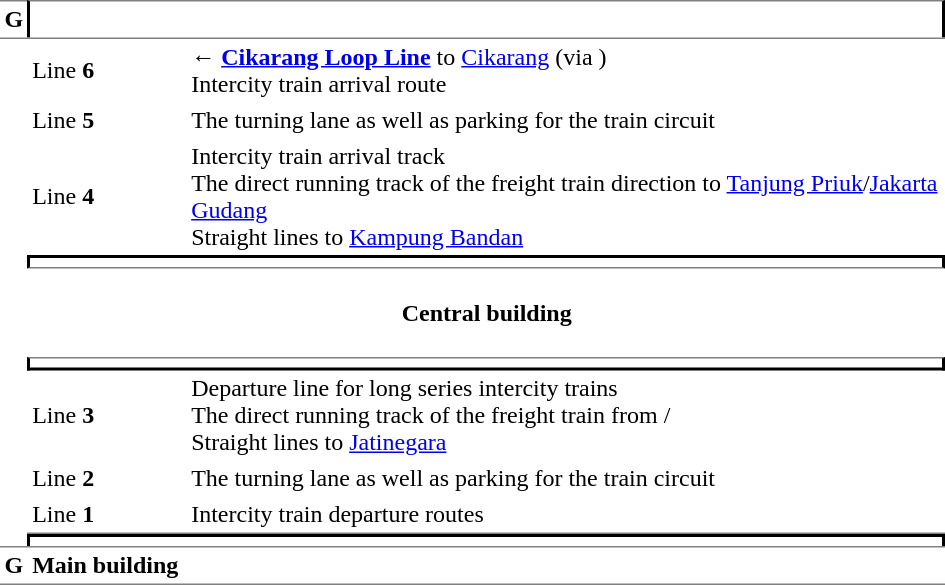<table cellpadding="3" cellspacing="0">
<tr>
<td style="border-top:solid 1px gray;"><strong>G</strong></td>
<td colspan="2" style="border-top:solid 1px gray;border-left:solid 2px black;border-right:solid 2px black;text-align:center"></td>
</tr>
<tr>
<td rowspan="10" style="border-top:solid 1px gray;"></td>
<td style="border-top:solid 1px gray;">Line <strong>6</strong></td>
<td style="border-top:solid 1px gray;">←  <strong><a href='#'>Cikarang Loop Line</a></strong> to <a href='#'>Cikarang</a> (via )<br>Intercity train arrival route</td>
</tr>
<tr>
<td>Line <strong>5</strong></td>
<td>The turning lane as well as parking for the train circuit</td>
</tr>
<tr>
<td>Line <strong>4</strong></td>
<td>Intercity train arrival track<br>The direct running track of the freight train direction to <a href='#'>Tanjung Priuk</a>/<a href='#'>Jakarta Gudang</a><br>Straight lines to <a href='#'>Kampung Bandan</a></td>
</tr>
<tr>
<td style="border-top:solid 2px black;border-bottom:solid 1px grey;border-left:solid 2px black;border-right:solid 2px black;text-align:center"colspan="2"></td>
</tr>
<tr>
<td colspan="2" style="text-align:center;height:40pt"><strong>Central building</strong></td>
</tr>
<tr>
<td style="border-top:solid 1px gray;border-bottom:solid 2px black;border-left:solid 2px black;border-right:solid 2px black;text-align:center" colspan="2"></td>
</tr>
<tr>
<td>Line <strong>3</strong></td>
<td>Departure line for long series intercity trains<br>The direct running track of the freight train from /<br>Straight lines to <a href='#'>Jatinegara</a></td>
</tr>
<tr>
<td width="100">Line <strong>2</strong></td>
<td width="500">The turning lane as well as parking for the train circuit</td>
</tr>
<tr>
<td style="border-bottom:solid 1px gray;">Line <strong>1</strong></td>
<td style="border-bottom:solid 1px gray;">Intercity train departure routes</td>
</tr>
<tr>
<td style="border-top:solid 2px black;border-left:solid 2px black;border-right:solid 2px black;text-align:center" colspan="2"></td>
</tr>
<tr>
<td style="border-top:solid 1px gray;border-bottom:solid 1px gray;"><strong>G</strong></td>
<td colspan="2" style="border-top:solid 1px gray;border-bottom:solid 1px gray;"><strong>Main building</strong></td>
</tr>
</table>
